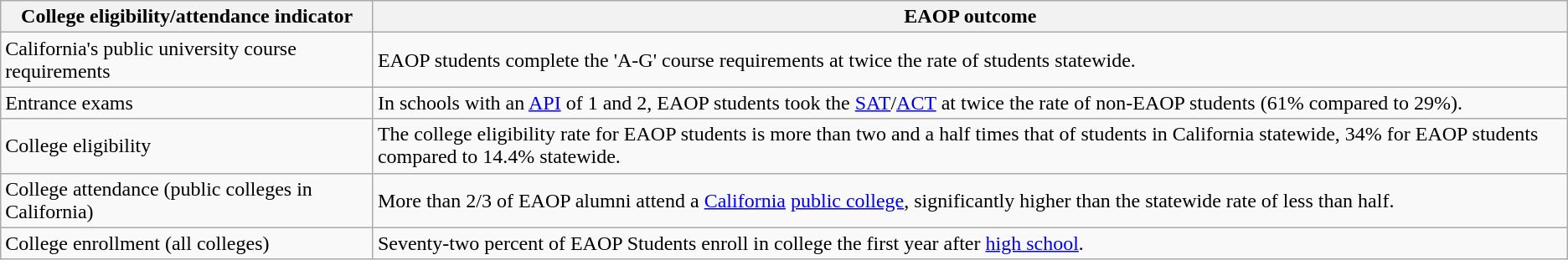<table class="wikitable">
<tr>
<th>College eligibility/attendance indicator</th>
<th>EAOP outcome</th>
</tr>
<tr>
<td>California's public university course requirements</td>
<td>EAOP students complete the 'A-G' course requirements at twice the rate of students statewide.</td>
</tr>
<tr>
<td>Entrance exams</td>
<td>In schools with an <a href='#'>API</a> of 1 and 2, EAOP students took the <a href='#'>SAT</a>/<a href='#'>ACT</a> at twice the rate of non-EAOP students (61% compared to 29%).</td>
</tr>
<tr>
<td>College eligibility</td>
<td>The college eligibility rate for EAOP students is more than two and a half times that of students in California statewide, 34% for EAOP students compared to 14.4% statewide.</td>
</tr>
<tr>
<td>College attendance (public colleges in California)</td>
<td>More than 2/3 of EAOP alumni attend a <a href='#'>California</a> <a href='#'>public college</a>, significantly higher than the statewide rate of less than half.</td>
</tr>
<tr>
<td>College enrollment (all colleges)</td>
<td>Seventy-two percent of EAOP Students enroll in college the first year after <a href='#'>high school</a>.</td>
</tr>
</table>
